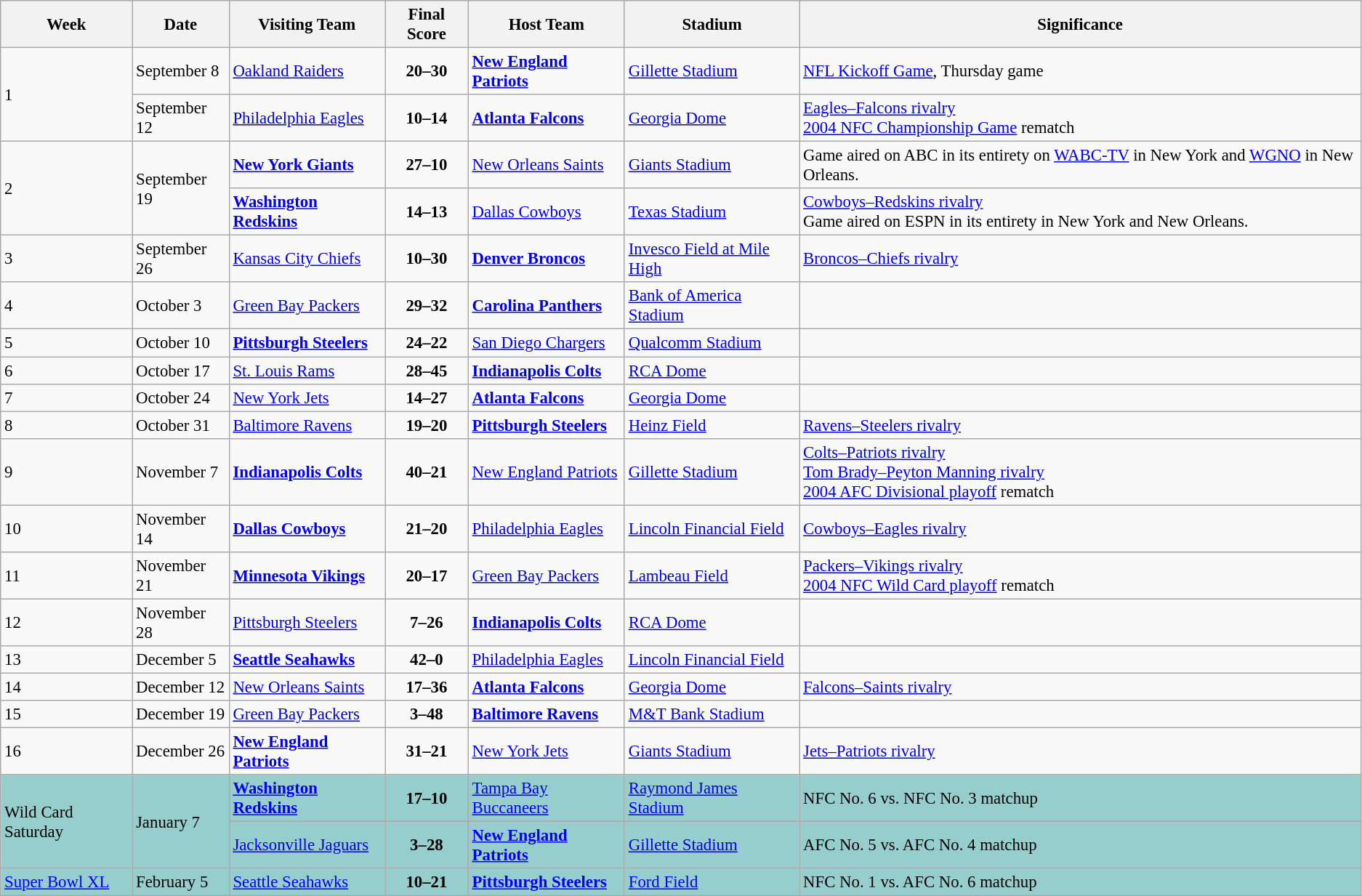<table class="wikitable" style="font-size: 95%;">
<tr>
<th>Week</th>
<th>Date</th>
<th>Visiting Team</th>
<th>Final Score</th>
<th>Host Team</th>
<th>Stadium</th>
<th>Significance</th>
</tr>
<tr>
<td rowspan="2">1</td>
<td>September 8</td>
<td><a href='#'>Oakland Raiders</a></td>
<td align="center"><strong>20–30</strong></td>
<td><strong><a href='#'>New England Patriots</a></strong></td>
<td><a href='#'>Gillette Stadium</a></td>
<td><a href='#'>NFL Kickoff Game</a>, Thursday game</td>
</tr>
<tr>
<td>September 12</td>
<td><a href='#'>Philadelphia Eagles</a></td>
<td align="center"><strong>10–14</strong></td>
<td><strong><a href='#'>Atlanta Falcons</a></strong></td>
<td><a href='#'>Georgia Dome</a></td>
<td><a href='#'>Eagles–Falcons rivalry</a><br><a href='#'>2004 NFC Championship Game</a> rematch</td>
</tr>
<tr>
<td rowspan="2">2</td>
<td rowspan="2">September 19</td>
<td><strong><a href='#'>New York Giants</a></strong></td>
<td align="center"><strong>27–10</strong></td>
<td><a href='#'>New Orleans Saints</a></td>
<td><a href='#'>Giants Stadium</a></td>
<td>Game aired on ABC in its entirety on <a href='#'>WABC-TV</a> in New York and <a href='#'>WGNO</a> in New Orleans.</td>
</tr>
<tr>
<td><strong><a href='#'>Washington Redskins</a></strong></td>
<td align="center"><strong>14–13</strong></td>
<td><a href='#'>Dallas Cowboys</a></td>
<td><a href='#'>Texas Stadium</a></td>
<td><a href='#'>Cowboys–Redskins rivalry</a><br>Game aired on ESPN in its entirety in New York and New Orleans.</td>
</tr>
<tr>
<td>3</td>
<td>September 26</td>
<td><a href='#'>Kansas City Chiefs</a></td>
<td align="center"><strong>10–30</strong></td>
<td><strong><a href='#'>Denver Broncos</a></strong></td>
<td><a href='#'>Invesco Field at Mile High</a></td>
<td><a href='#'>Broncos–Chiefs rivalry</a></td>
</tr>
<tr>
<td>4</td>
<td>October 3</td>
<td><a href='#'>Green Bay Packers</a></td>
<td align="center"><strong>29–32</strong></td>
<td><strong><a href='#'>Carolina Panthers</a></strong></td>
<td><a href='#'>Bank of America Stadium</a></td>
<td></td>
</tr>
<tr>
<td>5</td>
<td>October 10</td>
<td><strong><a href='#'>Pittsburgh Steelers</a></strong></td>
<td align="center"><strong>24–22</strong></td>
<td><a href='#'>San Diego Chargers</a></td>
<td><a href='#'>Qualcomm Stadium</a></td>
<td></td>
</tr>
<tr>
<td>6</td>
<td>October 17</td>
<td><a href='#'>St. Louis Rams</a></td>
<td align="center"><strong>28–45</strong></td>
<td><strong><a href='#'>Indianapolis Colts</a></strong></td>
<td><a href='#'>RCA Dome</a></td>
<td></td>
</tr>
<tr>
<td>7</td>
<td>October 24</td>
<td><a href='#'>New York Jets</a></td>
<td align="center"><strong>14–27</strong></td>
<td><strong><a href='#'>Atlanta Falcons</a></strong></td>
<td><a href='#'>Georgia Dome</a></td>
<td></td>
</tr>
<tr>
<td>8</td>
<td>October 31</td>
<td><a href='#'>Baltimore Ravens</a></td>
<td align="center"><strong>19–20</strong></td>
<td><strong><a href='#'>Pittsburgh Steelers</a></strong></td>
<td><a href='#'>Heinz Field</a></td>
<td><a href='#'>Ravens–Steelers rivalry</a></td>
</tr>
<tr>
<td>9</td>
<td>November 7</td>
<td><strong><a href='#'>Indianapolis Colts</a></strong></td>
<td align="center"><strong>40–21</strong></td>
<td><a href='#'>New England Patriots</a></td>
<td><a href='#'>Gillette Stadium</a></td>
<td><a href='#'>Colts–Patriots rivalry</a><br><a href='#'>Tom Brady–Peyton Manning rivalry</a><br><a href='#'>2004 AFC Divisional playoff</a> rematch</td>
</tr>
<tr>
<td>10</td>
<td>November 14</td>
<td><strong><a href='#'>Dallas Cowboys</a></strong></td>
<td align="center"><strong>21–20</strong></td>
<td><a href='#'>Philadelphia Eagles</a></td>
<td><a href='#'>Lincoln Financial Field</a></td>
<td><a href='#'>Cowboys–Eagles rivalry</a></td>
</tr>
<tr>
<td>11</td>
<td>November 21</td>
<td><strong><a href='#'>Minnesota Vikings</a></strong></td>
<td align="center"><strong>20–17</strong></td>
<td><a href='#'>Green Bay Packers</a></td>
<td><a href='#'>Lambeau Field</a></td>
<td><a href='#'>Packers–Vikings rivalry</a><br><a href='#'>2004 NFC Wild Card playoff</a> rematch</td>
</tr>
<tr>
<td>12</td>
<td>November 28</td>
<td><a href='#'>Pittsburgh Steelers</a></td>
<td align="center"><strong>7–26</strong></td>
<td><strong><a href='#'>Indianapolis Colts</a></strong></td>
<td><a href='#'>RCA Dome</a></td>
<td></td>
</tr>
<tr>
<td>13</td>
<td>December 5</td>
<td><strong><a href='#'>Seattle Seahawks</a></strong></td>
<td align="center"><strong>42–0</strong></td>
<td><a href='#'>Philadelphia Eagles</a></td>
<td><a href='#'>Lincoln Financial Field</a></td>
<td></td>
</tr>
<tr>
<td>14</td>
<td>December 12</td>
<td><a href='#'>New Orleans Saints</a></td>
<td align="center"><strong>17–36</strong></td>
<td><strong><a href='#'>Atlanta Falcons</a></strong></td>
<td><a href='#'>Georgia Dome</a></td>
<td><a href='#'>Falcons–Saints rivalry</a></td>
</tr>
<tr>
<td>15</td>
<td>December 19</td>
<td><a href='#'>Green Bay Packers</a></td>
<td align="center"><strong>3–48</strong></td>
<td><strong><a href='#'>Baltimore Ravens</a></strong></td>
<td><a href='#'>M&T Bank Stadium</a></td>
<td></td>
</tr>
<tr>
<td>16</td>
<td>December 26</td>
<td><strong><a href='#'>New England Patriots</a></strong></td>
<td align="center"><strong>31–21</strong></td>
<td><a href='#'>New York Jets</a></td>
<td><a href='#'>Giants Stadium</a></td>
<td><a href='#'>Jets–Patriots rivalry</a></td>
</tr>
<tr bgcolor="#96CDCD">
<td rowspan="2">Wild Card Saturday</td>
<td rowspan="2">January 7</td>
<td><strong><a href='#'>Washington Redskins</a></strong></td>
<td align="center"><strong>17–10</strong></td>
<td><a href='#'>Tampa Bay Buccaneers</a></td>
<td><a href='#'>Raymond James Stadium</a></td>
<td>NFC No. 6 vs. NFC No. 3 matchup</td>
</tr>
<tr bgcolor="#96CDCD">
<td><a href='#'>Jacksonville Jaguars</a></td>
<td align="center"><strong>3–28</strong></td>
<td><strong><a href='#'>New England Patriots</a></strong></td>
<td><a href='#'>Gillette Stadium</a></td>
<td>AFC No. 5 vs. AFC No. 4 matchup</td>
</tr>
<tr bgcolor="#96CDCD">
<td><a href='#'>Super Bowl XL</a></td>
<td>February 5</td>
<td><a href='#'>Seattle Seahawks</a></td>
<td align="center"><strong>10–21</strong></td>
<td><strong><a href='#'>Pittsburgh Steelers</a></strong></td>
<td><a href='#'>Ford Field</a></td>
<td>NFC No. 1 vs. AFC No. 6 matchup</td>
</tr>
</table>
